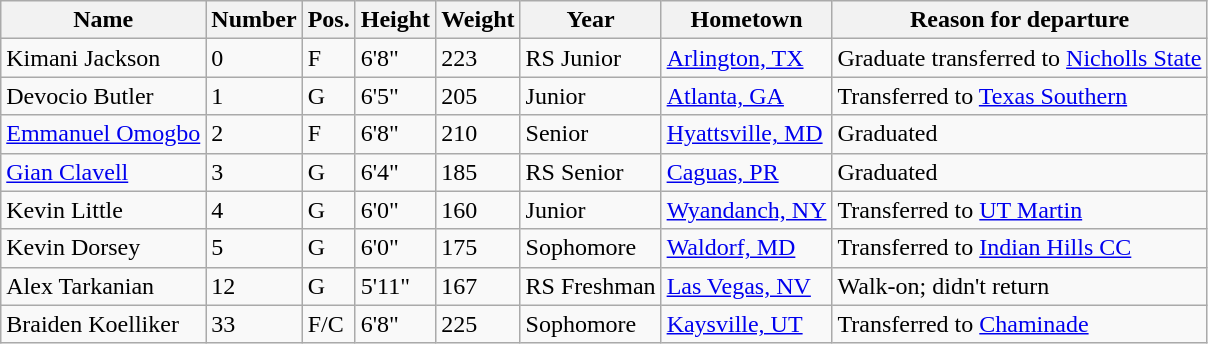<table class="wikitable sortable" border="1">
<tr>
<th>Name</th>
<th>Number</th>
<th>Pos.</th>
<th>Height</th>
<th>Weight</th>
<th>Year</th>
<th>Hometown</th>
<th class="unsortable">Reason for departure</th>
</tr>
<tr>
<td>Kimani Jackson</td>
<td>0</td>
<td>F</td>
<td>6'8"</td>
<td>223</td>
<td>RS Junior</td>
<td><a href='#'>Arlington, TX</a></td>
<td>Graduate transferred to <a href='#'>Nicholls State</a></td>
</tr>
<tr>
<td>Devocio Butler</td>
<td>1</td>
<td>G</td>
<td>6'5"</td>
<td>205</td>
<td>Junior</td>
<td><a href='#'>Atlanta, GA</a></td>
<td>Transferred to <a href='#'>Texas Southern</a></td>
</tr>
<tr>
<td><a href='#'>Emmanuel Omogbo</a></td>
<td>2</td>
<td>F</td>
<td>6'8"</td>
<td>210</td>
<td>Senior</td>
<td><a href='#'>Hyattsville, MD</a></td>
<td>Graduated</td>
</tr>
<tr>
<td><a href='#'>Gian Clavell</a></td>
<td>3</td>
<td>G</td>
<td>6'4"</td>
<td>185</td>
<td>RS Senior</td>
<td><a href='#'>Caguas, PR</a></td>
<td>Graduated</td>
</tr>
<tr>
<td>Kevin Little</td>
<td>4</td>
<td>G</td>
<td>6'0"</td>
<td>160</td>
<td>Junior</td>
<td><a href='#'>Wyandanch, NY</a></td>
<td>Transferred to <a href='#'>UT Martin</a></td>
</tr>
<tr>
<td>Kevin Dorsey</td>
<td>5</td>
<td>G</td>
<td>6'0"</td>
<td>175</td>
<td>Sophomore</td>
<td><a href='#'>Waldorf, MD</a></td>
<td>Transferred to <a href='#'>Indian Hills CC</a></td>
</tr>
<tr>
<td>Alex Tarkanian</td>
<td>12</td>
<td>G</td>
<td>5'11"</td>
<td>167</td>
<td>RS Freshman</td>
<td><a href='#'>Las Vegas, NV</a></td>
<td>Walk-on; didn't return</td>
</tr>
<tr>
<td>Braiden Koelliker</td>
<td>33</td>
<td>F/C</td>
<td>6'8"</td>
<td>225</td>
<td>Sophomore</td>
<td><a href='#'>Kaysville, UT</a></td>
<td>Transferred to <a href='#'>Chaminade</a></td>
</tr>
</table>
